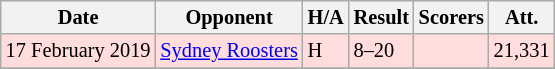<table class="wikitable" style="font-size:85%;">
<tr>
<th>Date</th>
<th>Opponent</th>
<th>H/A</th>
<th>Result</th>
<th>Scorers</th>
<th>Att.</th>
</tr>
<tr style="background:#ffdddd">
<td>17 February 2019</td>
<td> <a href='#'>Sydney Roosters</a></td>
<td>H</td>
<td>8–20</td>
<td></td>
<td>21,331</td>
</tr>
<tr>
</tr>
</table>
